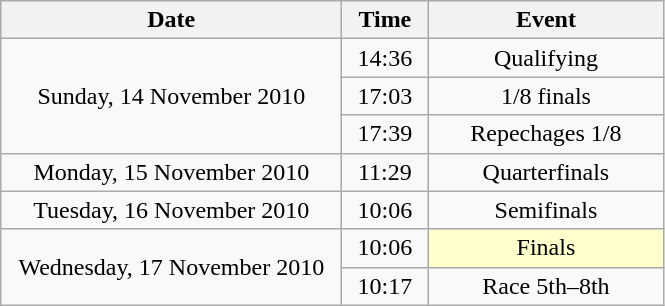<table class = "wikitable" style="text-align:center;">
<tr>
<th width=220>Date</th>
<th width=50>Time</th>
<th width=150>Event</th>
</tr>
<tr>
<td rowspan=3>Sunday, 14 November 2010</td>
<td>14:36</td>
<td>Qualifying</td>
</tr>
<tr>
<td>17:03</td>
<td>1/8 finals</td>
</tr>
<tr>
<td>17:39</td>
<td>Repechages 1/8</td>
</tr>
<tr>
<td>Monday, 15 November 2010</td>
<td>11:29</td>
<td>Quarterfinals</td>
</tr>
<tr>
<td>Tuesday, 16 November 2010</td>
<td>10:06</td>
<td>Semifinals</td>
</tr>
<tr>
<td rowspan=2>Wednesday, 17 November 2010</td>
<td>10:06</td>
<td bgcolor=ffffcc>Finals</td>
</tr>
<tr>
<td>10:17</td>
<td>Race 5th–8th</td>
</tr>
</table>
